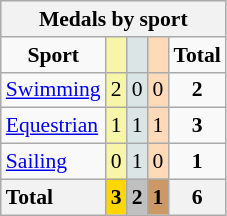<table class="wikitable" style="text-align:center;font-size:90%">
<tr style="background:#efefef;">
<th colspan=7><strong>Medals by sport</strong></th>
</tr>
<tr>
<td><strong>Sport</strong></td>
<td bgcolor=#f7f6a8></td>
<td bgcolor=#dce5e5></td>
<td bgcolor=#ffdab9></td>
<td><strong>Total</strong></td>
</tr>
<tr>
<td style="text-align:left;"><a href='#'>Swimming</a></td>
<td style="background:#F7F6A8;">2</td>
<td style="background:#DCE5E5;">0</td>
<td style="background:#FFDAB9;">0</td>
<td><strong>2</strong></td>
</tr>
<tr>
<td style="text-align:left;"><a href='#'>Equestrian</a></td>
<td style="background:#F7F6A8;">1</td>
<td style="background:#DCE5E5;">1</td>
<td style="background:#FFDAB9;">1</td>
<td><strong>3</strong></td>
</tr>
<tr>
<td style="text-align:left;"><a href='#'>Sailing</a></td>
<td style="background:#F7F6A8;">0</td>
<td style="background:#DCE5E5;">1</td>
<td style="background:#FFDAB9;">0</td>
<td><strong>1</strong></td>
</tr>
<tr>
<th style="text-align:left;"><strong>Total</strong></th>
<th style="background:gold;"><strong>3</strong></th>
<th style="background:silver;"><strong>2</strong></th>
<th style="background:#c96;"><strong>1</strong></th>
<th><strong>6</strong></th>
</tr>
</table>
